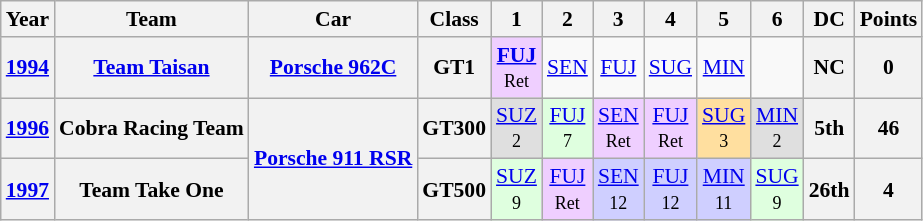<table class="wikitable" style="text-align:center; font-size:90%">
<tr>
<th>Year</th>
<th>Team</th>
<th>Car</th>
<th>Class</th>
<th>1</th>
<th>2</th>
<th>3</th>
<th>4</th>
<th>5</th>
<th>6</th>
<th>DC</th>
<th>Points</th>
</tr>
<tr>
<th><a href='#'>1994</a></th>
<th><a href='#'>Team Taisan</a></th>
<th><a href='#'>Porsche 962C</a></th>
<th>GT1</th>
<td bgcolor="#EFCFFF"><strong><a href='#'>FUJ</a></strong><br><small>Ret</small></td>
<td><a href='#'>SEN</a></td>
<td><a href='#'>FUJ</a></td>
<td><a href='#'>SUG</a></td>
<td><a href='#'>MIN</a></td>
<td></td>
<th>NC</th>
<th>0</th>
</tr>
<tr>
<th><a href='#'>1996</a></th>
<th>Cobra Racing Team</th>
<th rowspan="2"><a href='#'>Porsche 911 RSR</a></th>
<th>GT300</th>
<td bgcolor="#DFDFDF"><a href='#'>SUZ</a><br><small>2</small></td>
<td bgcolor="#DFFFDF"><a href='#'>FUJ</a><br><small>7</small></td>
<td bgcolor="#EFCFFF"><a href='#'>SEN</a><br><small>Ret</small></td>
<td bgcolor="#EFCFFF"><a href='#'>FUJ</a><br><small>Ret</small></td>
<td bgcolor="#FFDF9F"><a href='#'>SUG</a><br><small>3</small></td>
<td bgcolor="#DFDFDF"><a href='#'>MIN</a><br><small>2</small></td>
<th>5th</th>
<th>46</th>
</tr>
<tr>
<th><a href='#'>1997</a></th>
<th>Team Take One</th>
<th>GT500</th>
<td bgcolor="#DFFFDF"><a href='#'>SUZ</a><br><small>9</small></td>
<td bgcolor="#EFCFFF"><a href='#'>FUJ</a><br><small>Ret</small></td>
<td bgcolor="#CFCFFF"><a href='#'>SEN</a><br><small>12</small></td>
<td bgcolor="#CFCFFF"><a href='#'>FUJ</a><br><small>12</small></td>
<td bgcolor="#CFCFFF"><a href='#'>MIN</a><br><small>11</small></td>
<td bgcolor="#DFFFDF"><a href='#'>SUG</a><br><small>9</small></td>
<th>26th</th>
<th>4</th>
</tr>
</table>
